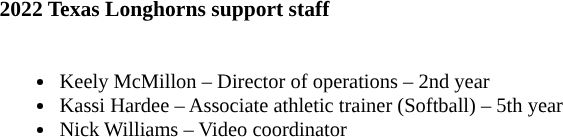<table class="toccolours" style="border-collapse:collapse; font-size:90%;">
<tr>
<td colspan="1"><strong>2022 Texas Longhorns support staff</strong></td>
</tr>
<tr>
<td style="text-align: left; font-size: 95%;" valign="top"><br><ul><li>Keely McMillon – Director of operations – 2nd year</li><li>Kassi Hardee – Associate athletic trainer (Softball) – 5th year</li><li>Nick Williams – Video coordinator</li></ul></td>
</tr>
</table>
